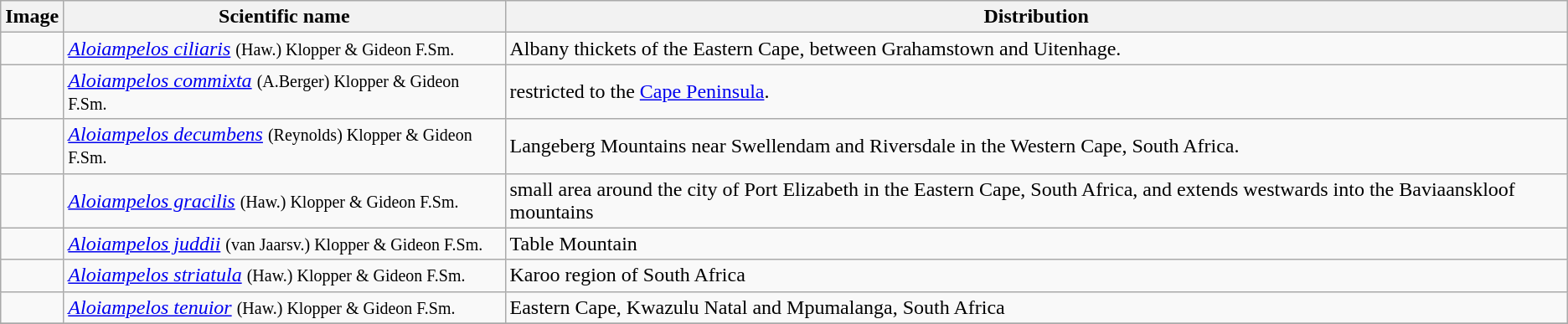<table class="wikitable">
<tr>
<th>Image</th>
<th>Scientific name</th>
<th>Distribution</th>
</tr>
<tr>
<td></td>
<td><em><a href='#'>Aloiampelos ciliaris</a></em> <small>(Haw.) Klopper & Gideon F.Sm.</small></td>
<td>Albany thickets of the Eastern Cape, between Grahamstown and Uitenhage.</td>
</tr>
<tr>
<td></td>
<td><em><a href='#'>Aloiampelos commixta</a></em> <small>(A.Berger) Klopper & Gideon F.Sm.</small></td>
<td>restricted to the <a href='#'>Cape Peninsula</a>.</td>
</tr>
<tr>
<td></td>
<td><em><a href='#'>Aloiampelos decumbens</a></em> <small>(Reynolds) Klopper & Gideon F.Sm.</small></td>
<td>Langeberg Mountains near Swellendam and Riversdale in the Western Cape, South Africa.</td>
</tr>
<tr>
<td></td>
<td><em><a href='#'>Aloiampelos gracilis</a></em> <small>(Haw.) Klopper & Gideon F.Sm.</small></td>
<td>small area around the city of Port Elizabeth in the Eastern Cape, South Africa, and extends westwards into the Baviaanskloof mountains</td>
</tr>
<tr>
<td></td>
<td><em><a href='#'>Aloiampelos juddii</a></em> <small>(van Jaarsv.) Klopper & Gideon F.Sm.</small></td>
<td>Table Mountain</td>
</tr>
<tr>
<td></td>
<td><em><a href='#'>Aloiampelos striatula</a></em> <small>(Haw.) Klopper & Gideon F.Sm.</small></td>
<td>Karoo region of South Africa</td>
</tr>
<tr>
<td></td>
<td><em><a href='#'>Aloiampelos tenuior</a></em> <small>(Haw.) Klopper & Gideon F.Sm.</small></td>
<td>Eastern Cape, Kwazulu Natal and Mpumalanga, South Africa</td>
</tr>
<tr>
</tr>
</table>
